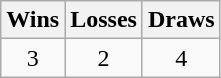<table class="wikitable">
<tr>
<th>Wins</th>
<th>Losses</th>
<th>Draws</th>
</tr>
<tr>
<td align=center>3</td>
<td align=center>2</td>
<td align=center>4</td>
</tr>
</table>
